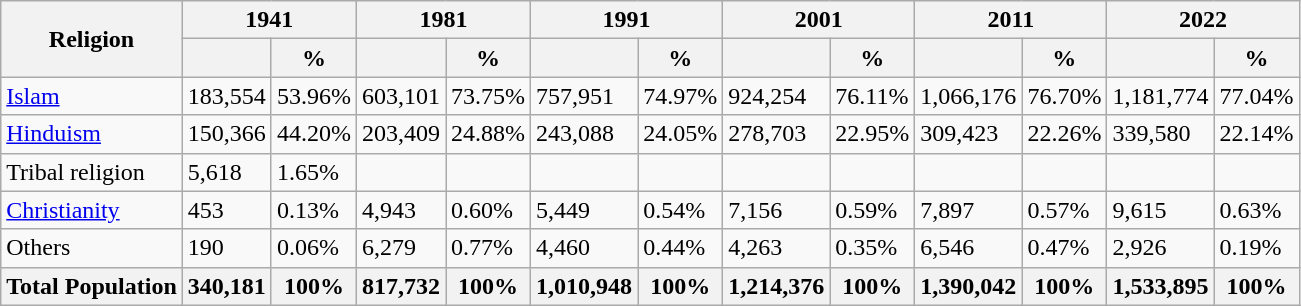<table class="wikitable sortable">
<tr>
<th rowspan="2">Religion</th>
<th colspan="2">1941</th>
<th colspan="2">1981</th>
<th colspan="2">1991</th>
<th colspan="2">2001</th>
<th colspan="2">2011</th>
<th colspan="2">2022</th>
</tr>
<tr>
<th></th>
<th>%</th>
<th></th>
<th>%</th>
<th></th>
<th>%</th>
<th></th>
<th>%</th>
<th></th>
<th>%</th>
<th></th>
<th>%</th>
</tr>
<tr>
<td><a href='#'>Islam</a> </td>
<td>183,554</td>
<td>53.96%</td>
<td>603,101</td>
<td>73.75%</td>
<td>757,951</td>
<td>74.97%</td>
<td>924,254</td>
<td>76.11%</td>
<td>1,066,176</td>
<td>76.70%</td>
<td>1,181,774</td>
<td>77.04%</td>
</tr>
<tr>
<td><a href='#'>Hinduism</a> </td>
<td>150,366</td>
<td>44.20%</td>
<td>203,409</td>
<td>24.88%</td>
<td>243,088</td>
<td>24.05%</td>
<td>278,703</td>
<td>22.95%</td>
<td>309,423</td>
<td>22.26%</td>
<td>339,580</td>
<td>22.14%</td>
</tr>
<tr>
<td>Tribal religion</td>
<td>5,618</td>
<td>1.65%</td>
<td></td>
<td></td>
<td></td>
<td></td>
<td></td>
<td></td>
<td></td>
<td></td>
<td></td>
<td></td>
</tr>
<tr>
<td><a href='#'>Christianity</a> </td>
<td>453</td>
<td>0.13%</td>
<td>4,943</td>
<td>0.60%</td>
<td>5,449</td>
<td>0.54%</td>
<td>7,156</td>
<td>0.59%</td>
<td>7,897</td>
<td>0.57%</td>
<td>9,615</td>
<td>0.63%</td>
</tr>
<tr>
<td>Others </td>
<td>190</td>
<td>0.06%</td>
<td>6,279</td>
<td>0.77%</td>
<td>4,460</td>
<td>0.44%</td>
<td>4,263</td>
<td>0.35%</td>
<td>6,546</td>
<td>0.47%</td>
<td>2,926</td>
<td>0.19%</td>
</tr>
<tr>
<th>Total Population</th>
<th>340,181</th>
<th>100%</th>
<th>817,732</th>
<th>100%</th>
<th>1,010,948</th>
<th>100%</th>
<th>1,214,376</th>
<th>100%</th>
<th>1,390,042</th>
<th>100%</th>
<th>1,533,895</th>
<th>100%</th>
</tr>
</table>
